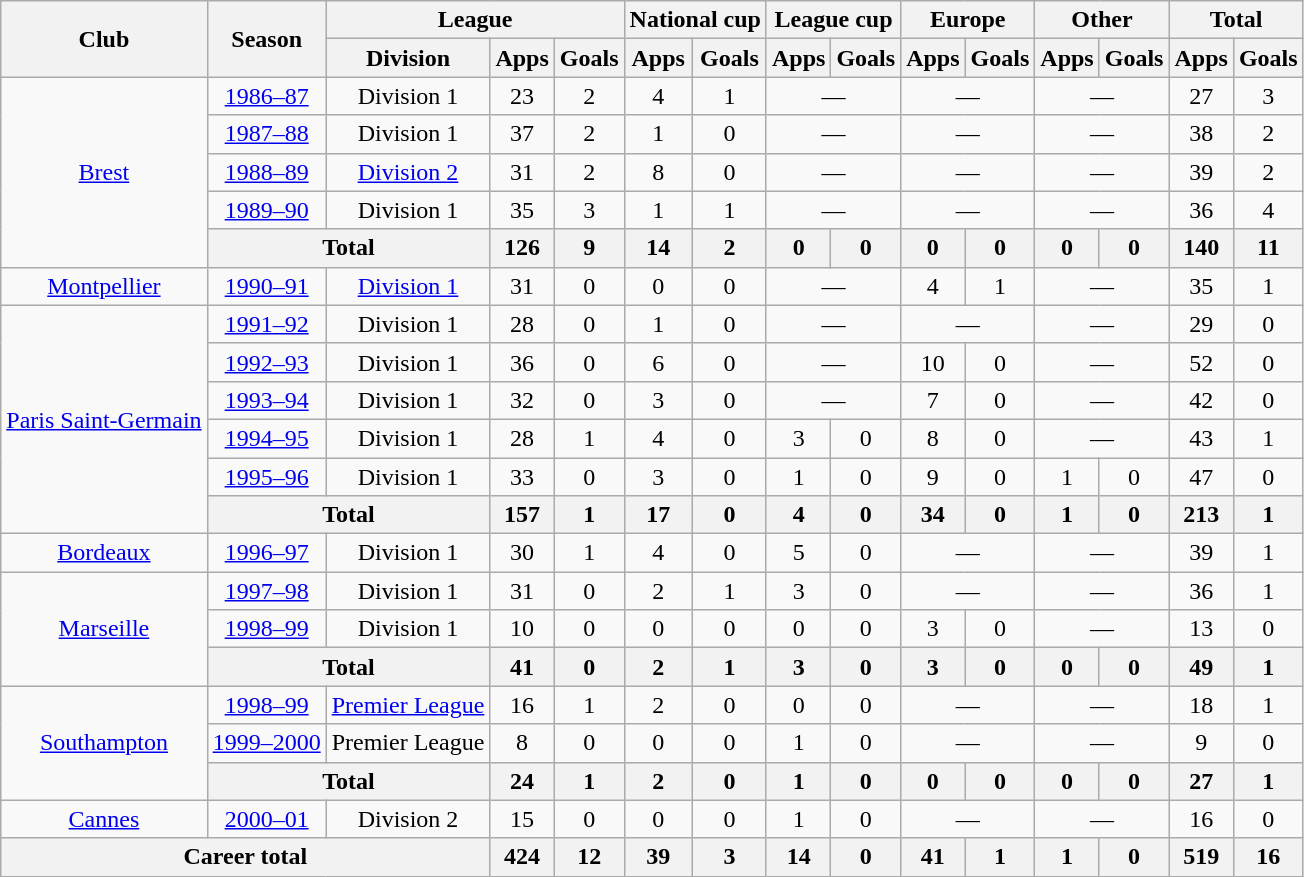<table class=wikitable style=text-align:center>
<tr>
<th rowspan="2">Club</th>
<th rowspan="2">Season</th>
<th colspan="3">League</th>
<th colspan="2">National cup</th>
<th colspan="2">League cup</th>
<th colspan="2">Europe</th>
<th colspan="2">Other</th>
<th colspan="2">Total</th>
</tr>
<tr>
<th>Division</th>
<th>Apps</th>
<th>Goals</th>
<th>Apps</th>
<th>Goals</th>
<th>Apps</th>
<th>Goals</th>
<th>Apps</th>
<th>Goals</th>
<th>Apps</th>
<th>Goals</th>
<th>Apps</th>
<th>Goals</th>
</tr>
<tr>
<td rowspan="5"><a href='#'>Brest</a></td>
<td><a href='#'>1986–87</a></td>
<td>Division 1</td>
<td>23</td>
<td>2</td>
<td>4</td>
<td>1</td>
<td colspan="2">—</td>
<td colspan="2">—</td>
<td colspan="2">—</td>
<td>27</td>
<td>3</td>
</tr>
<tr>
<td><a href='#'>1987–88</a></td>
<td>Division 1</td>
<td>37</td>
<td>2</td>
<td>1</td>
<td>0</td>
<td colspan="2">—</td>
<td colspan="2">—</td>
<td colspan="2">—</td>
<td>38</td>
<td>2</td>
</tr>
<tr>
<td><a href='#'>1988–89</a></td>
<td><a href='#'>Division 2</a></td>
<td>31</td>
<td>2</td>
<td>8</td>
<td>0</td>
<td colspan="2">—</td>
<td colspan="2">—</td>
<td colspan="2">—</td>
<td>39</td>
<td>2</td>
</tr>
<tr>
<td><a href='#'>1989–90</a></td>
<td>Division 1</td>
<td>35</td>
<td>3</td>
<td>1</td>
<td>1</td>
<td colspan="2">—</td>
<td colspan="2">—</td>
<td colspan="2">—</td>
<td>36</td>
<td>4</td>
</tr>
<tr>
<th colspan="2">Total</th>
<th>126</th>
<th>9</th>
<th>14</th>
<th>2</th>
<th>0</th>
<th>0</th>
<th>0</th>
<th>0</th>
<th>0</th>
<th>0</th>
<th>140</th>
<th>11</th>
</tr>
<tr>
<td><a href='#'>Montpellier</a></td>
<td><a href='#'>1990–91</a></td>
<td><a href='#'>Division 1</a></td>
<td>31</td>
<td>0</td>
<td>0</td>
<td>0</td>
<td colspan="2">—</td>
<td>4</td>
<td>1</td>
<td colspan="2">—</td>
<td>35</td>
<td>1</td>
</tr>
<tr>
<td rowspan="6"><a href='#'>Paris Saint-Germain</a></td>
<td><a href='#'>1991–92</a></td>
<td>Division 1</td>
<td>28</td>
<td>0</td>
<td>1</td>
<td>0</td>
<td colspan="2">—</td>
<td colspan="2">—</td>
<td colspan="2">—</td>
<td>29</td>
<td>0</td>
</tr>
<tr>
<td><a href='#'>1992–93</a></td>
<td>Division 1</td>
<td>36</td>
<td>0</td>
<td>6</td>
<td>0</td>
<td colspan="2">—</td>
<td>10</td>
<td>0</td>
<td colspan="2">—</td>
<td>52</td>
<td>0</td>
</tr>
<tr>
<td><a href='#'>1993–94</a></td>
<td>Division 1</td>
<td>32</td>
<td>0</td>
<td>3</td>
<td>0</td>
<td colspan="2">—</td>
<td>7</td>
<td>0</td>
<td colspan="2">—</td>
<td>42</td>
<td>0</td>
</tr>
<tr>
<td><a href='#'>1994–95</a></td>
<td>Division 1</td>
<td>28</td>
<td>1</td>
<td>4</td>
<td>0</td>
<td>3</td>
<td>0</td>
<td>8</td>
<td>0</td>
<td colspan="2">—</td>
<td>43</td>
<td>1</td>
</tr>
<tr>
<td><a href='#'>1995–96</a></td>
<td>Division 1</td>
<td>33</td>
<td>0</td>
<td>3</td>
<td>0</td>
<td>1</td>
<td>0</td>
<td>9</td>
<td>0</td>
<td>1</td>
<td>0</td>
<td>47</td>
<td>0</td>
</tr>
<tr>
<th colspan="2">Total</th>
<th>157</th>
<th>1</th>
<th>17</th>
<th>0</th>
<th>4</th>
<th>0</th>
<th>34</th>
<th>0</th>
<th>1</th>
<th>0</th>
<th>213</th>
<th>1</th>
</tr>
<tr>
<td><a href='#'>Bordeaux</a></td>
<td><a href='#'>1996–97</a></td>
<td>Division 1</td>
<td>30</td>
<td>1</td>
<td>4</td>
<td>0</td>
<td>5</td>
<td>0</td>
<td colspan="2">—</td>
<td colspan="2">—</td>
<td>39</td>
<td>1</td>
</tr>
<tr>
<td rowspan="3"><a href='#'>Marseille</a></td>
<td><a href='#'>1997–98</a></td>
<td>Division 1</td>
<td>31</td>
<td>0</td>
<td>2</td>
<td>1</td>
<td>3</td>
<td>0</td>
<td colspan="2">—</td>
<td colspan="2">—</td>
<td>36</td>
<td>1</td>
</tr>
<tr>
<td><a href='#'>1998–99</a></td>
<td>Division 1</td>
<td>10</td>
<td>0</td>
<td>0</td>
<td>0</td>
<td>0</td>
<td>0</td>
<td>3</td>
<td>0</td>
<td colspan="2">—</td>
<td>13</td>
<td>0</td>
</tr>
<tr>
<th colspan="2">Total</th>
<th>41</th>
<th>0</th>
<th>2</th>
<th>1</th>
<th>3</th>
<th>0</th>
<th>3</th>
<th>0</th>
<th>0</th>
<th>0</th>
<th>49</th>
<th>1</th>
</tr>
<tr>
<td rowspan="3"><a href='#'>Southampton</a></td>
<td><a href='#'>1998–99</a></td>
<td><a href='#'>Premier League</a></td>
<td>16</td>
<td>1</td>
<td>2</td>
<td>0</td>
<td>0</td>
<td>0</td>
<td colspan="2">—</td>
<td colspan="2">—</td>
<td>18</td>
<td>1</td>
</tr>
<tr>
<td><a href='#'>1999–2000</a></td>
<td>Premier League</td>
<td>8</td>
<td>0</td>
<td>0</td>
<td>0</td>
<td>1</td>
<td>0</td>
<td colspan="2">—</td>
<td colspan="2">—</td>
<td>9</td>
<td>0</td>
</tr>
<tr>
<th colspan="2">Total</th>
<th>24</th>
<th>1</th>
<th>2</th>
<th>0</th>
<th>1</th>
<th>0</th>
<th>0</th>
<th>0</th>
<th>0</th>
<th>0</th>
<th>27</th>
<th>1</th>
</tr>
<tr>
<td><a href='#'>Cannes</a></td>
<td><a href='#'>2000–01</a></td>
<td>Division 2</td>
<td>15</td>
<td>0</td>
<td>0</td>
<td>0</td>
<td>1</td>
<td>0</td>
<td colspan="2">—</td>
<td colspan="2">—</td>
<td>16</td>
<td>0</td>
</tr>
<tr>
<th colspan="3">Career total</th>
<th>424</th>
<th>12</th>
<th>39</th>
<th>3</th>
<th>14</th>
<th>0</th>
<th>41</th>
<th>1</th>
<th>1</th>
<th>0</th>
<th>519</th>
<th>16</th>
</tr>
</table>
